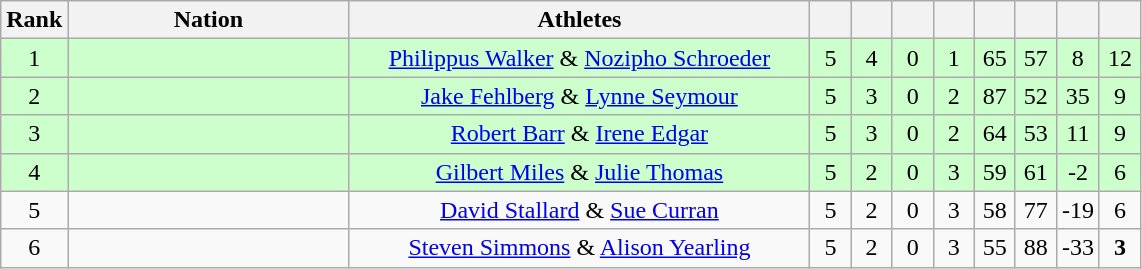<table class=wikitable style="text-align:center">
<tr>
<th width=20>Rank</th>
<th width=180>Nation</th>
<th width=300>Athletes</th>
<th width=20></th>
<th width=20></th>
<th width=20></th>
<th width=20></th>
<th width=20></th>
<th width=20></th>
<th width=20></th>
<th width=20></th>
</tr>
<tr bgcolor="ccffcc">
<td>1</td>
<td align="left"></td>
<td><a href='#'>Philippus Walker</a> & <a href='#'>Nozipho Schroeder</a></td>
<td>5</td>
<td>4</td>
<td>0</td>
<td>1</td>
<td>65</td>
<td>57</td>
<td>8</td>
<td>12</td>
</tr>
<tr bgcolor="ccffcc">
<td>2</td>
<td align="left"></td>
<td><a href='#'>Jake Fehlberg</a> & <a href='#'>Lynne Seymour</a></td>
<td>5</td>
<td>3</td>
<td>0</td>
<td>2</td>
<td>87</td>
<td>52</td>
<td>35</td>
<td>9</td>
</tr>
<tr bgcolor="ccffcc">
<td>3</td>
<td align="left"></td>
<td><a href='#'>Robert Barr</a> & <a href='#'>Irene Edgar</a></td>
<td>5</td>
<td>3</td>
<td>0</td>
<td>2</td>
<td>64</td>
<td>53</td>
<td>11</td>
<td>9</td>
</tr>
<tr bgcolor="ccffcc">
<td>4</td>
<td align="left"></td>
<td><a href='#'>Gilbert Miles</a> & <a href='#'>Julie Thomas</a></td>
<td>5</td>
<td>2</td>
<td>0</td>
<td>3</td>
<td>59</td>
<td>61</td>
<td>-2</td>
<td>6</td>
</tr>
<tr>
<td>5</td>
<td align="left"></td>
<td><a href='#'>David Stallard</a> & <a href='#'>Sue Curran</a></td>
<td>5</td>
<td>2</td>
<td>0</td>
<td>3</td>
<td>58</td>
<td>77</td>
<td>-19</td>
<td>6</td>
</tr>
<tr>
<td>6</td>
<td align="left"></td>
<td><a href='#'>Steven Simmons</a> & <a href='#'>Alison Yearling</a></td>
<td>5</td>
<td>2</td>
<td>0</td>
<td>3</td>
<td>55</td>
<td>88</td>
<td>-33</td>
<td><strong>3</strong></td>
</tr>
</table>
